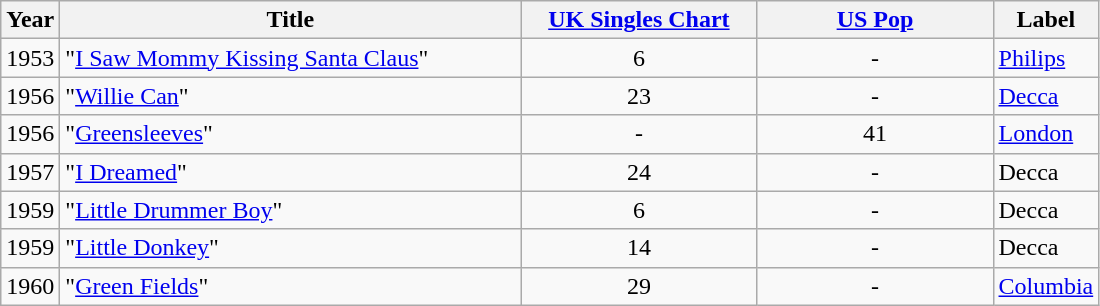<table class="wikitable sortable">
<tr>
<th>Year</th>
<th style="width:300px;">Title</th>
<th style="width:150px;"><a href='#'>UK Singles Chart</a></th>
<th style="width:150px;"><a href='#'>US Pop</a></th>
<th>Label</th>
</tr>
<tr>
<td style="text-align:center;">1953</td>
<td>"<a href='#'>I Saw Mommy Kissing Santa Claus</a>"</td>
<td style="text-align:center;">6</td>
<td style="text-align:center;">-</td>
<td><a href='#'>Philips</a></td>
</tr>
<tr>
<td style="text-align:center;">1956</td>
<td>"<a href='#'>Willie Can</a>"</td>
<td style="text-align:center;">23</td>
<td style="text-align:center;">-</td>
<td><a href='#'>Decca</a></td>
</tr>
<tr>
<td style="text-align:center;">1956</td>
<td>"<a href='#'>Greensleeves</a>"</td>
<td style="text-align:center;">-</td>
<td style="text-align:center;">41</td>
<td><a href='#'>London</a></td>
</tr>
<tr>
<td style="text-align:center;">1957</td>
<td>"<a href='#'>I Dreamed</a>"</td>
<td style="text-align:center;">24</td>
<td style="text-align:center;">-</td>
<td>Decca</td>
</tr>
<tr>
<td style="text-align:center;">1959</td>
<td>"<a href='#'>Little Drummer Boy</a>"</td>
<td style="text-align:center;">6</td>
<td style="text-align:center;">-</td>
<td>Decca</td>
</tr>
<tr>
<td style="text-align:center;">1959</td>
<td>"<a href='#'>Little Donkey</a>"</td>
<td style="text-align:center;">14</td>
<td style="text-align:center;">-</td>
<td>Decca</td>
</tr>
<tr>
<td style="text-align:center;">1960</td>
<td>"<a href='#'>Green Fields</a>"</td>
<td style="text-align:center;">29</td>
<td style="text-align:center;">-</td>
<td><a href='#'>Columbia</a></td>
</tr>
</table>
